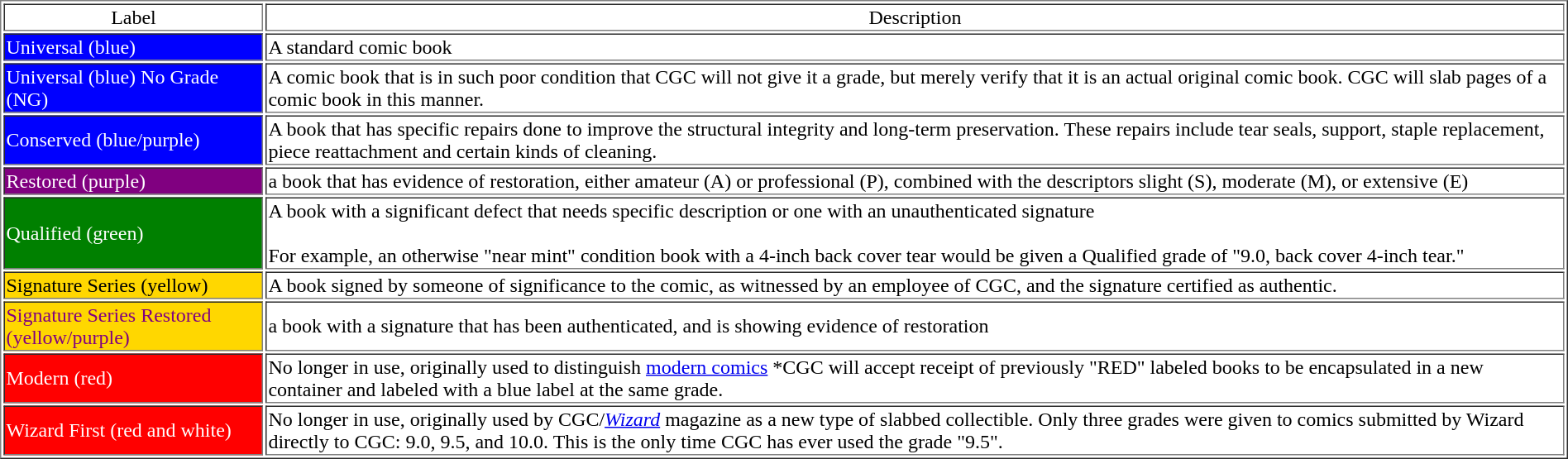<table border>
<tr>
<td style="text-align: center">Label</td>
<td style="text-align: center">Description</td>
</tr>
<tr>
<td style="background: blue; color: white">Universal (blue)</td>
<td>A standard comic book</td>
</tr>
<tr>
<td style="background: blue; color: white">Universal (blue) No Grade (NG)</td>
<td>A comic book that is in such poor condition that CGC will not give it a grade, but merely verify that it is an actual original comic book. CGC will slab pages of a comic book in this manner.</td>
</tr>
<tr>
<td style="background: Blue; color: white">Conserved (blue/purple)</td>
<td>A book that has specific repairs done to improve the structural integrity and long-term preservation. These repairs include tear seals, support, staple replacement, piece reattachment and certain kinds of cleaning.</td>
</tr>
<tr>
<td style="background: Purple; color: white">Restored (purple)</td>
<td>a book that has evidence of restoration, either amateur (A) or professional (P), combined with the descriptors slight (S), moderate (M), or extensive (E)</td>
</tr>
<tr>
<td style="background: Green; color: white">Qualified (green)</td>
<td>A book with a significant defect that needs specific description or one with an unauthenticated signature<br><br>For example, an otherwise "near mint" condition book with a 4-inch back cover tear would be given a Qualified grade of "9.0, back cover 4-inch tear."</td>
</tr>
<tr>
<td style="background: Gold; color: black">Signature Series (yellow)</td>
<td>A book signed by someone of significance to the comic, as witnessed by an employee of CGC, and the signature certified as authentic.</td>
</tr>
<tr>
<td style="background: Gold; color: purple">Signature Series Restored (yellow/purple)</td>
<td>a book with a signature that has been authenticated, and is showing evidence of restoration</td>
</tr>
<tr>
<td style="background: Red; color: White">Modern (red)</td>
<td>No longer in use, originally used to distinguish <a href='#'>modern comics</a> *CGC will accept receipt of previously "RED" labeled books to be encapsulated in a new container and labeled with a blue label at the same grade.</td>
</tr>
<tr>
<td style="background: Red; color: White">Wizard First (red and white)</td>
<td>No longer in use, originally used by CGC/<em><a href='#'>Wizard</a></em> magazine as a new type of slabbed collectible. Only three grades were given to comics submitted by Wizard directly to CGC: 9.0, 9.5, and 10.0. This is the only time CGC has ever used the grade "9.5".</td>
</tr>
</table>
